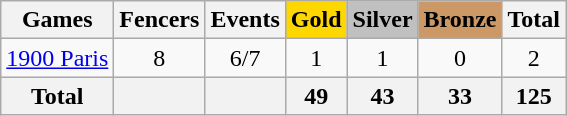<table class="wikitable sortable" style="text-align:center">
<tr>
<th>Games</th>
<th>Fencers</th>
<th>Events</th>
<th style="background-color:gold;">Gold</th>
<th style="background-color:silver;">Silver</th>
<th style="background-color:#c96;">Bronze</th>
<th>Total</th>
</tr>
<tr>
<td align=left><a href='#'>1900 Paris</a></td>
<td>8</td>
<td>6/7</td>
<td>1</td>
<td>1</td>
<td>0</td>
<td>2</td>
</tr>
<tr>
<th>Total</th>
<th></th>
<th></th>
<th>49</th>
<th>43</th>
<th>33</th>
<th>125</th>
</tr>
</table>
